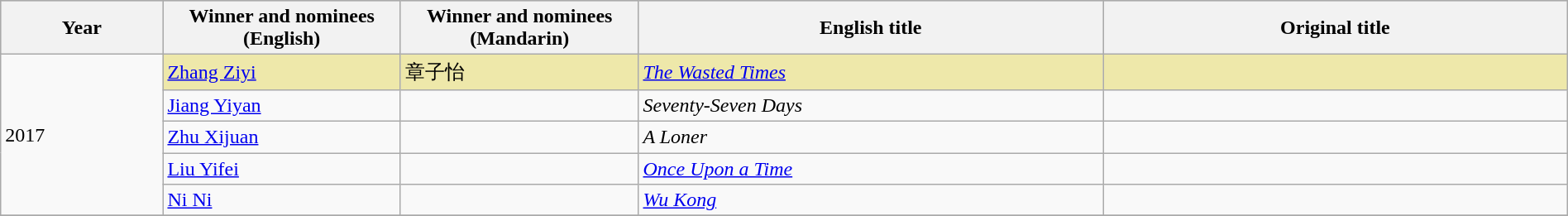<table class="wikitable" style="width:100%;">
<tr style="background:#bebebe">
<th width="100"><strong>Year</strong></th>
<th width="150"><strong>Winner and nominees<br>(English)</strong></th>
<th width="150"><strong>Winner and nominees<br>(Mandarin)</strong></th>
<th width="300"><strong>English title</strong></th>
<th width="300"><strong>Original title</strong></th>
</tr>
<tr>
<td rowspan="5">2017</td>
<td style="background:#EEE8AA;"><a href='#'>Zhang Ziyi</a></td>
<td style="background:#EEE8AA;">章子怡</td>
<td style="background:#EEE8AA;"><em><a href='#'>The Wasted Times</a></em></td>
<td style="background:#EEE8AA;"></td>
</tr>
<tr>
<td><a href='#'>Jiang Yiyan</a></td>
<td></td>
<td><em>Seventy-Seven Days</em></td>
<td></td>
</tr>
<tr>
<td><a href='#'>Zhu Xijuan</a></td>
<td></td>
<td><em>A Loner</em></td>
<td></td>
</tr>
<tr>
<td><a href='#'>Liu Yifei</a></td>
<td></td>
<td><em><a href='#'>Once Upon a Time</a></em></td>
<td></td>
</tr>
<tr>
<td><a href='#'>Ni Ni</a></td>
<td></td>
<td><em><a href='#'>Wu Kong</a></em></td>
<td></td>
</tr>
<tr>
</tr>
</table>
